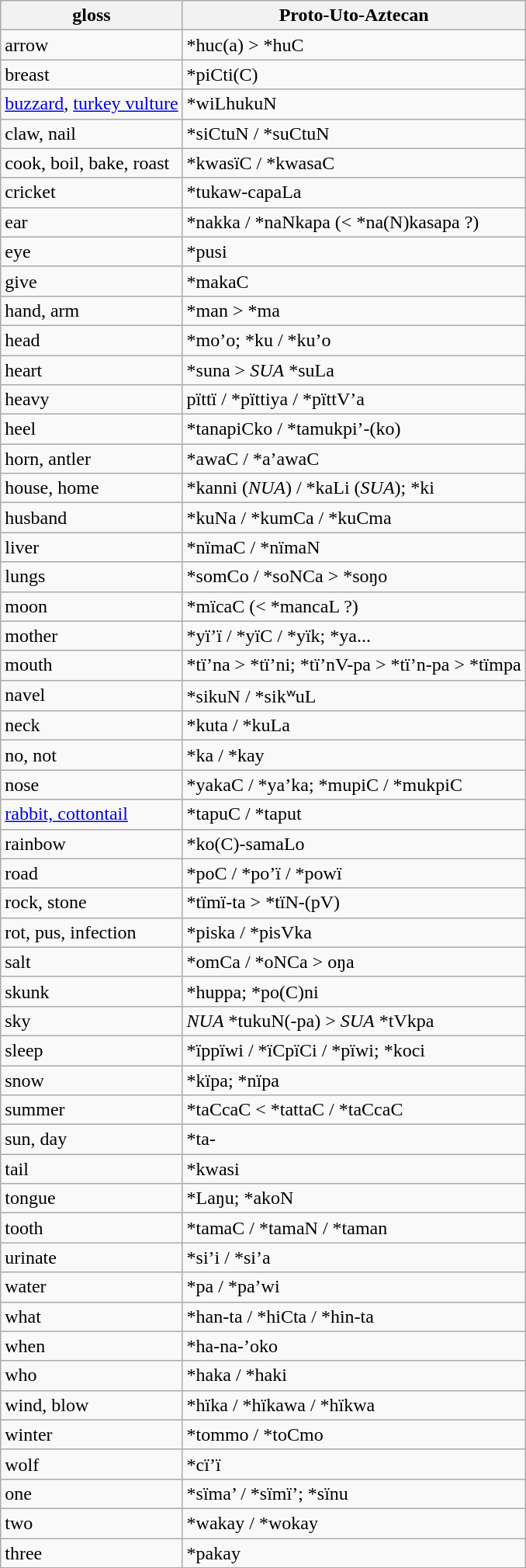<table class="wikitable sortable">
<tr>
<th>gloss</th>
<th>Proto-Uto-Aztecan</th>
</tr>
<tr>
<td>arrow</td>
<td>*huc(a) > *huC</td>
</tr>
<tr>
<td>breast</td>
<td>*piCti(C)</td>
</tr>
<tr>
<td><a href='#'>buzzard</a>, <a href='#'>turkey vulture</a></td>
<td>*wiLhukuN</td>
</tr>
<tr>
<td>claw, nail</td>
<td>*siCtuN / *suCtuN</td>
</tr>
<tr>
<td>cook, boil, bake, roast</td>
<td>*kwasïC / *kwasaC</td>
</tr>
<tr>
<td>cricket</td>
<td>*tukaw-capaLa</td>
</tr>
<tr>
<td>ear</td>
<td>*nakka / *naNkapa (< *na(N)kasapa ?)</td>
</tr>
<tr>
<td>eye</td>
<td>*pusi</td>
</tr>
<tr>
<td>give</td>
<td>*makaC</td>
</tr>
<tr>
<td>hand, arm</td>
<td>*man > *ma</td>
</tr>
<tr>
<td>head</td>
<td>*mo’o; *ku / *ku’o</td>
</tr>
<tr>
<td>heart</td>
<td>*suna > <em>SUA</em> *suLa</td>
</tr>
<tr>
<td>heavy</td>
<td>pïttï / *pïttiya / *pïttV’a</td>
</tr>
<tr>
<td>heel</td>
<td>*tanapiCko / *tamukpi’-(ko)</td>
</tr>
<tr>
<td>horn, antler</td>
<td>*awaC / *a’awaC</td>
</tr>
<tr>
<td>house, home</td>
<td>*kanni (<em>NUA</em>) / *kaLi (<em>SUA</em>); *ki</td>
</tr>
<tr>
<td>husband</td>
<td>*kuNa / *kumCa / *kuCma</td>
</tr>
<tr>
<td>liver</td>
<td>*nïmaC / *nïmaN</td>
</tr>
<tr>
<td>lungs</td>
<td>*somCo / *soNCa > *soŋo</td>
</tr>
<tr>
<td>moon</td>
<td>*mïcaC (< *mancaL ?)</td>
</tr>
<tr>
<td>mother</td>
<td>*yï’ï / *yïC / *yïk; *ya...</td>
</tr>
<tr>
<td>mouth</td>
<td>*tï’na > *tï’ni; *tï’nV-pa > *tï’n-pa > *tïmpa</td>
</tr>
<tr>
<td>navel</td>
<td>*sikuN / *sikʷuL</td>
</tr>
<tr>
<td>neck</td>
<td>*kuta / *kuLa</td>
</tr>
<tr>
<td>no, not</td>
<td>*ka / *kay</td>
</tr>
<tr>
<td>nose</td>
<td>*yakaC / *ya’ka; *mupiC / *mukpiC</td>
</tr>
<tr>
<td><a href='#'>rabbit, cottontail</a></td>
<td>*tapuC / *taput</td>
</tr>
<tr>
<td>rainbow</td>
<td>*ko(C)-samaLo</td>
</tr>
<tr>
<td>road</td>
<td>*poC / *po’ï / *powï</td>
</tr>
<tr>
<td>rock, stone</td>
<td>*tïmï-ta > *tïN-(pV)</td>
</tr>
<tr>
<td>rot, pus, infection</td>
<td>*piska / *pisVka</td>
</tr>
<tr>
<td>salt</td>
<td>*omCa / *oNCa > oŋa</td>
</tr>
<tr>
<td>skunk</td>
<td>*huppa; *po(C)ni</td>
</tr>
<tr>
<td>sky</td>
<td><em>NUA</em> *tukuN(-pa) > <em>SUA</em> *tVkpa</td>
</tr>
<tr>
<td>sleep</td>
<td>*ïppïwi / *ïCpïCi / *pïwi; *koci</td>
</tr>
<tr>
<td>snow</td>
<td>*kïpa; *nïpa</td>
</tr>
<tr>
<td>summer</td>
<td>*taCcaC < *tattaC / *taCcaC</td>
</tr>
<tr>
<td>sun, day</td>
<td>*ta-</td>
</tr>
<tr>
<td>tail</td>
<td>*kwasi</td>
</tr>
<tr>
<td>tongue</td>
<td>*Laŋu; *akoN</td>
</tr>
<tr>
<td>tooth</td>
<td>*tamaC / *tamaN / *taman</td>
</tr>
<tr>
<td>urinate</td>
<td>*si’i / *si’a</td>
</tr>
<tr>
<td>water</td>
<td>*pa / *pa’wi</td>
</tr>
<tr>
<td>what</td>
<td>*han-ta / *hiCta / *hin-ta</td>
</tr>
<tr>
<td>when</td>
<td>*ha-na-’oko</td>
</tr>
<tr>
<td>who</td>
<td>*haka / *haki</td>
</tr>
<tr>
<td>wind, blow</td>
<td>*hïka / *hïkawa / *hïkwa</td>
</tr>
<tr>
<td>winter</td>
<td>*tommo / *toCmo</td>
</tr>
<tr>
<td>wolf</td>
<td>*cï’ï</td>
</tr>
<tr>
<td>one</td>
<td>*sïma’ / *sïmï’; *sïnu</td>
</tr>
<tr>
<td>two</td>
<td>*wakay / *wokay</td>
</tr>
<tr>
<td>three</td>
<td>*pakay</td>
</tr>
</table>
